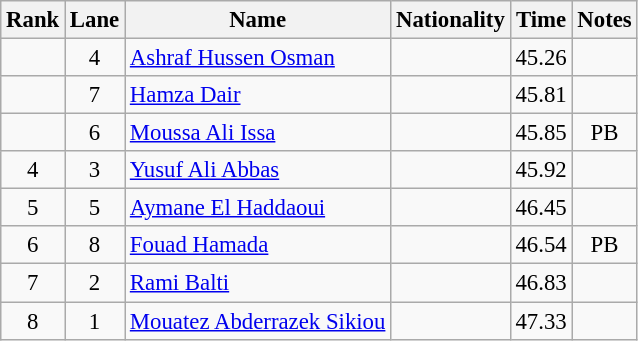<table class="wikitable sortable" style="text-align:center;font-size:95%">
<tr>
<th>Rank</th>
<th>Lane</th>
<th>Name</th>
<th>Nationality</th>
<th>Time</th>
<th>Notes</th>
</tr>
<tr>
<td></td>
<td>4</td>
<td align=left><a href='#'>Ashraf Hussen Osman</a></td>
<td align=left></td>
<td>45.26</td>
<td></td>
</tr>
<tr>
<td></td>
<td>7</td>
<td align=left><a href='#'>Hamza Dair</a></td>
<td align=left></td>
<td>45.81</td>
<td></td>
</tr>
<tr>
<td></td>
<td>6</td>
<td align=left><a href='#'>Moussa Ali Issa</a></td>
<td align=left></td>
<td>45.85</td>
<td>PB</td>
</tr>
<tr>
<td>4</td>
<td>3</td>
<td align=left><a href='#'>Yusuf Ali Abbas</a></td>
<td align=left></td>
<td>45.92</td>
<td></td>
</tr>
<tr>
<td>5</td>
<td>5</td>
<td align=left><a href='#'>Aymane El Haddaoui</a></td>
<td align=left></td>
<td>46.45</td>
<td></td>
</tr>
<tr>
<td>6</td>
<td>8</td>
<td align=left><a href='#'>Fouad Hamada</a></td>
<td align=left></td>
<td>46.54</td>
<td>PB</td>
</tr>
<tr>
<td>7</td>
<td>2</td>
<td align=left><a href='#'>Rami Balti</a></td>
<td align=left></td>
<td>46.83</td>
<td></td>
</tr>
<tr>
<td>8</td>
<td>1</td>
<td align=left><a href='#'>Mouatez Abderrazek Sikiou</a></td>
<td align=left></td>
<td>47.33</td>
<td></td>
</tr>
</table>
